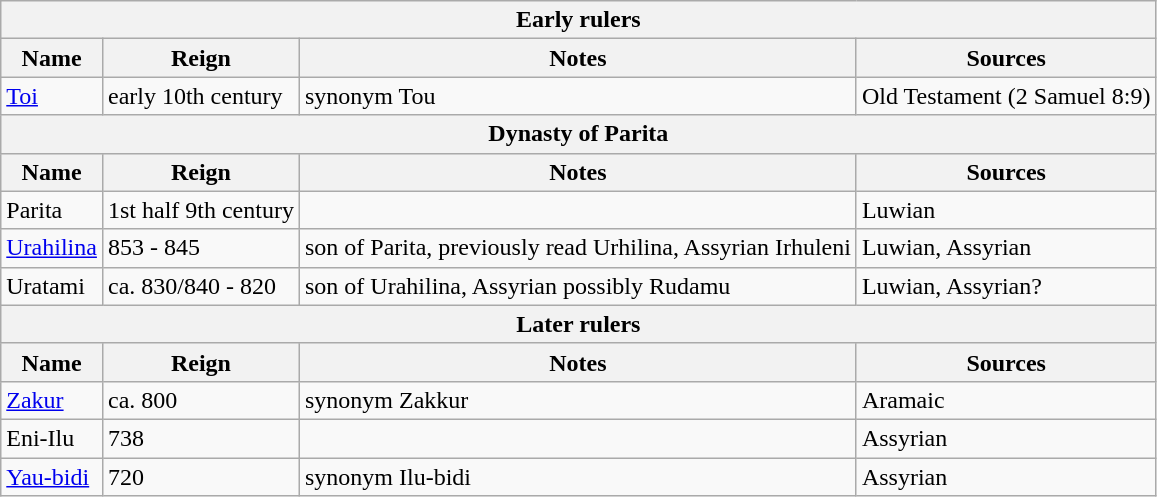<table class="wikitable">
<tr>
<th colspan="4"><strong>Early rulers</strong></th>
</tr>
<tr>
<th>Name</th>
<th>Reign</th>
<th>Notes</th>
<th>Sources</th>
</tr>
<tr>
<td><a href='#'>Toi</a></td>
<td>early 10th century</td>
<td>synonym Tou</td>
<td>Old Testament (2 Samuel 8:9)</td>
</tr>
<tr>
<th colspan="4"><strong>Dynasty of Parita</strong></th>
</tr>
<tr>
<th>Name</th>
<th>Reign</th>
<th>Notes</th>
<th>Sources</th>
</tr>
<tr>
<td>Parita</td>
<td>1st half 9th century</td>
<td></td>
<td>Luwian</td>
</tr>
<tr>
<td><a href='#'>Urahilina</a></td>
<td>853 - 845</td>
<td>son of Parita, previously read Urhilina, Assyrian Irhuleni</td>
<td>Luwian, Assyrian</td>
</tr>
<tr>
<td>Uratami</td>
<td>ca. 830/840 - 820</td>
<td>son of Urahilina, Assyrian possibly Rudamu</td>
<td>Luwian, Assyrian?</td>
</tr>
<tr>
<th colspan="4"><strong>Later rulers</strong></th>
</tr>
<tr>
<th>Name</th>
<th>Reign</th>
<th>Notes</th>
<th>Sources</th>
</tr>
<tr>
<td><a href='#'>Zakur</a></td>
<td>ca. 800</td>
<td>synonym Zakkur</td>
<td>Aramaic</td>
</tr>
<tr>
<td>Eni-Ilu</td>
<td>738</td>
<td></td>
<td>Assyrian</td>
</tr>
<tr>
<td><a href='#'>Yau-bidi</a></td>
<td>720</td>
<td>synonym Ilu-bidi</td>
<td>Assyrian</td>
</tr>
</table>
